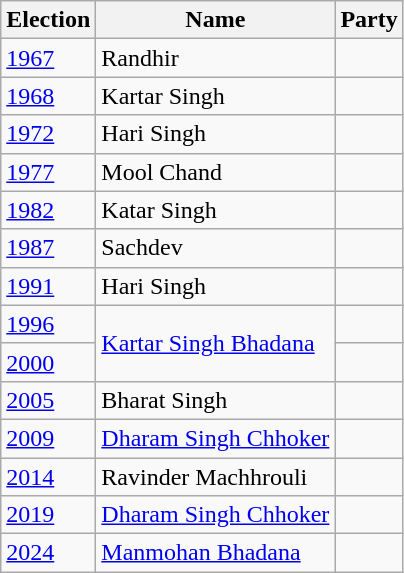<table class="wikitable sortable">
<tr>
<th>Election</th>
<th>Name</th>
<th colspan="2">Party</th>
</tr>
<tr>
<td><a href='#'>1967</a></td>
<td>Randhir</td>
<td></td>
</tr>
<tr>
<td><a href='#'>1968</a></td>
<td>Kartar Singh</td>
<td></td>
</tr>
<tr>
<td><a href='#'>1972</a></td>
<td>Hari Singh</td>
</tr>
<tr>
<td><a href='#'>1977</a></td>
<td>Mool Chand</td>
<td></td>
</tr>
<tr>
<td><a href='#'>1982</a></td>
<td>Katar Singh</td>
<td></td>
</tr>
<tr>
<td><a href='#'>1987</a></td>
<td>Sachdev</td>
<td></td>
</tr>
<tr>
<td><a href='#'>1991</a></td>
<td>Hari Singh</td>
<td></td>
</tr>
<tr>
<td><a href='#'>1996</a></td>
<td rowspan=2><a href='#'>Kartar Singh Bhadana</a></td>
<td></td>
</tr>
<tr>
<td><a href='#'>2000</a></td>
<td></td>
</tr>
<tr>
<td><a href='#'>2005</a></td>
<td>Bharat Singh</td>
<td></td>
</tr>
<tr>
<td><a href='#'>2009</a></td>
<td><a href='#'>Dharam Singh Chhoker</a></td>
<td></td>
</tr>
<tr>
<td><a href='#'>2014</a></td>
<td>Ravinder Machhrouli</td>
<td></td>
</tr>
<tr>
<td><a href='#'>2019</a></td>
<td><a href='#'>Dharam Singh Chhoker</a></td>
<td></td>
</tr>
<tr>
<td><a href='#'>2024</a></td>
<td><a href='#'>Manmohan Bhadana</a></td>
<td></td>
</tr>
</table>
